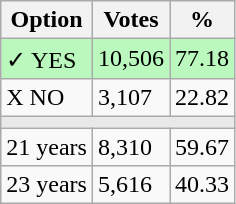<table class="wikitable">
<tr>
<th>Option</th>
<th>Votes</th>
<th>%</th>
</tr>
<tr>
<td style=background:#bbf8be>✓ YES</td>
<td style=background:#bbf8be>10,506</td>
<td style=background:#bbf8be>77.18</td>
</tr>
<tr>
<td>X NO</td>
<td>3,107</td>
<td>22.82</td>
</tr>
<tr>
<td colspan="3" bgcolor="#E9E9E9"></td>
</tr>
<tr>
<td>21 years</td>
<td>8,310</td>
<td>59.67</td>
</tr>
<tr>
<td>23 years</td>
<td>5,616</td>
<td>40.33</td>
</tr>
</table>
